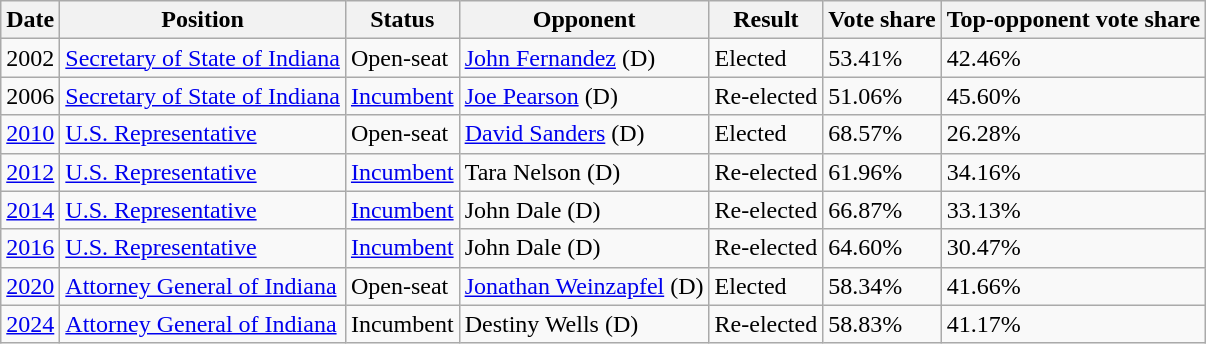<table class="wikitable">
<tr>
<th>Date</th>
<th>Position</th>
<th>Status</th>
<th>Opponent</th>
<th>Result</th>
<th>Vote share</th>
<th>Top-opponent vote share</th>
</tr>
<tr>
<td>2002</td>
<td><a href='#'>Secretary of State of Indiana</a></td>
<td>Open-seat</td>
<td><a href='#'>John Fernandez</a> (D)</td>
<td>Elected</td>
<td>53.41%</td>
<td>42.46%</td>
</tr>
<tr>
<td>2006</td>
<td><a href='#'>Secretary of State of Indiana</a></td>
<td><a href='#'>Incumbent</a></td>
<td><a href='#'>Joe Pearson</a> (D)</td>
<td>Re-elected</td>
<td>51.06%</td>
<td>45.60%</td>
</tr>
<tr>
<td><a href='#'>2010</a></td>
<td><a href='#'>U.S. Representative</a></td>
<td>Open-seat</td>
<td><a href='#'>David Sanders</a> (D)</td>
<td>Elected</td>
<td>68.57%</td>
<td>26.28%</td>
</tr>
<tr>
<td><a href='#'>2012</a></td>
<td><a href='#'>U.S. Representative</a></td>
<td><a href='#'>Incumbent</a></td>
<td>Tara Nelson (D)</td>
<td>Re-elected</td>
<td>61.96%</td>
<td>34.16%</td>
</tr>
<tr>
<td><a href='#'>2014</a></td>
<td><a href='#'>U.S. Representative</a></td>
<td><a href='#'>Incumbent</a></td>
<td>John Dale (D)</td>
<td>Re-elected</td>
<td>66.87%</td>
<td>33.13%</td>
</tr>
<tr>
<td><a href='#'>2016</a></td>
<td><a href='#'>U.S. Representative</a></td>
<td><a href='#'>Incumbent</a></td>
<td>John Dale (D)</td>
<td>Re-elected</td>
<td>64.60%</td>
<td>30.47%</td>
</tr>
<tr>
<td><a href='#'>2020</a></td>
<td><a href='#'>Attorney General of Indiana</a></td>
<td>Open-seat</td>
<td><a href='#'>Jonathan Weinzapfel</a> (D)</td>
<td>Elected</td>
<td>58.34%</td>
<td>41.66%</td>
</tr>
<tr>
<td><a href='#'>2024</a></td>
<td><a href='#'>Attorney General of Indiana</a></td>
<td>Incumbent</td>
<td>Destiny Wells (D)</td>
<td>Re-elected</td>
<td>58.83%</td>
<td>41.17%</td>
</tr>
</table>
